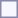<table style="border:1px solid #8888aa; background-color:#f7f8ff; padding:5px; font-size:95%; margin: 0px 12px 12px 0px;">
</table>
